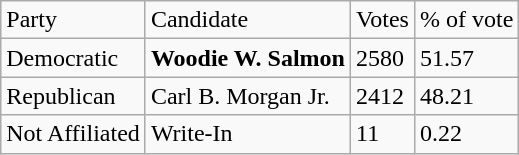<table class="wikitable">
<tr>
<td>Party</td>
<td>Candidate</td>
<td>Votes</td>
<td>% of vote</td>
</tr>
<tr>
<td>Democratic</td>
<td><strong>Woodie W. Salmon</strong></td>
<td>2580</td>
<td>51.57</td>
</tr>
<tr>
<td>Republican</td>
<td>Carl B. Morgan Jr.</td>
<td>2412</td>
<td>48.21</td>
</tr>
<tr>
<td>Not Affiliated</td>
<td>Write-In</td>
<td>11</td>
<td>0.22</td>
</tr>
</table>
